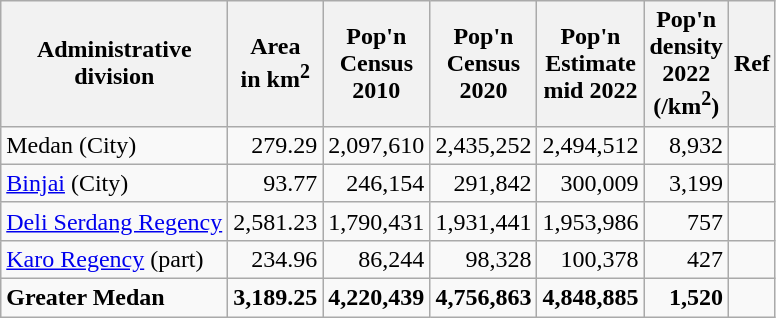<table class="wikitable" style="text-align:right;">
<tr>
<th>Administrative<br>division</th>
<th>Area <br>in km<sup>2</sup></th>
<th>Pop'n<br>Census<br>2010</th>
<th>Pop'n<br>Census<br>2020</th>
<th>Pop'n<br>Estimate<br>mid 2022</th>
<th>Pop'n<br>density<br>2022<br>(/km<sup>2</sup>)</th>
<th>Ref</th>
</tr>
<tr>
<td style="text-align:left;">Medan (City)</td>
<td>279.29</td>
<td>2,097,610</td>
<td>2,435,252</td>
<td>2,494,512</td>
<td>8,932</td>
<td></td>
</tr>
<tr>
<td style="text-align:left;"><a href='#'>Binjai</a> (City)</td>
<td>93.77</td>
<td>246,154</td>
<td>291,842</td>
<td>300,009</td>
<td>3,199</td>
<td></td>
</tr>
<tr>
<td style="text-align:left;"><a href='#'>Deli Serdang Regency</a></td>
<td>2,581.23</td>
<td>1,790,431</td>
<td>1,931,441</td>
<td>1,953,986</td>
<td>757</td>
<td></td>
</tr>
<tr>
<td style="text-align:left;"><a href='#'>Karo Regency</a> (part)</td>
<td>234.96</td>
<td>86,244</td>
<td>98,328</td>
<td>100,378</td>
<td>427</td>
<td></td>
</tr>
<tr>
<td style="text-align:left;"><strong>Greater Medan</strong></td>
<td><strong>3,189.25</strong></td>
<td><strong>4,220,439</strong></td>
<td><strong>4,756,863</strong></td>
<td><strong>4,848,885</strong></td>
<td><strong>1,520</strong></td>
<td></td>
</tr>
</table>
